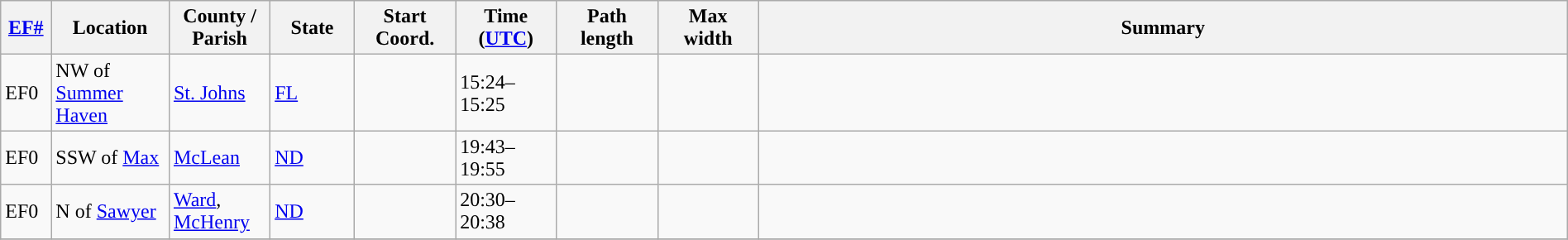<table class="wikitable sortable" style="width:100%;">
<tr>
<th scope="col"  style="width:3%; text-align:center;"><a href='#'>EF#</a></th>
<th scope="col"  style="width:7%; text-align:center;" class="unsortable">Location</th>
<th scope="col"  style="width:6%; text-align:center;" class="unsortable">County / Parish</th>
<th scope="col"  style="width:5%; text-align:center;">State</th>
<th scope="col"  style="width:6%; text-align:center;">Start Coord.</th>
<th scope="col"  style="width:6%; text-align:center;">Time (<a href='#'>UTC</a>)</th>
<th scope="col"  style="width:6%; text-align:center;">Path length</th>
<th scope="col"  style="width:6%; text-align:center;">Max width</th>
<th scope="col" class="unsortable" style="width:48%; text-align:center;">Summary</th>
</tr>
<tr>
<td>EF0</td>
<td>NW of <a href='#'>Summer Haven</a></td>
<td><a href='#'>St. Johns</a></td>
<td><a href='#'>FL</a></td>
<td></td>
<td>15:24–15:25</td>
<td></td>
<td></td>
<td></td>
</tr>
<tr>
<td>EF0</td>
<td>SSW of <a href='#'>Max</a></td>
<td><a href='#'>McLean</a></td>
<td><a href='#'>ND</a></td>
<td></td>
<td>19:43–19:55</td>
<td></td>
<td></td>
<td></td>
</tr>
<tr>
<td>EF0</td>
<td>N of <a href='#'>Sawyer</a></td>
<td><a href='#'>Ward</a>, <a href='#'>McHenry</a></td>
<td><a href='#'>ND</a></td>
<td></td>
<td>20:30–20:38</td>
<td></td>
<td></td>
<td></td>
</tr>
<tr>
</tr>
</table>
